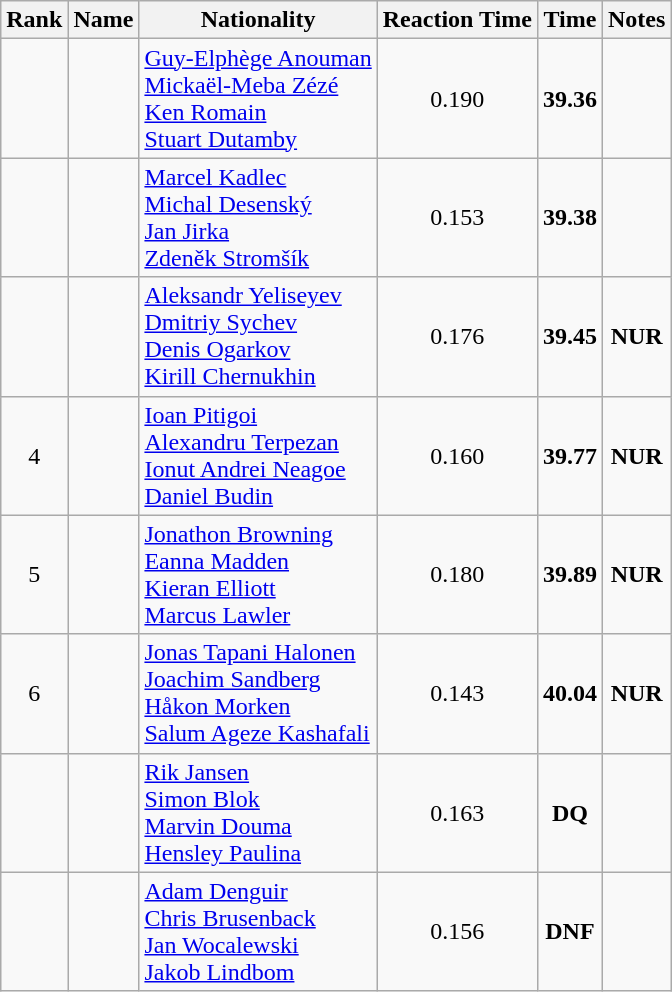<table class="wikitable sortable" style="text-align:center">
<tr>
<th>Rank</th>
<th>Name</th>
<th>Nationality</th>
<th>Reaction Time</th>
<th>Time</th>
<th>Notes</th>
</tr>
<tr>
<td></td>
<td align=left></td>
<td align=left><a href='#'>Guy-Elphège Anouman</a><br><a href='#'>Mickaël-Meba Zézé</a><br><a href='#'>Ken Romain</a><br><a href='#'>Stuart Dutamby</a><br></td>
<td>0.190</td>
<td><strong>39.36</strong></td>
<td></td>
</tr>
<tr>
<td></td>
<td align=left></td>
<td align=left><a href='#'>Marcel Kadlec</a><br><a href='#'>Michal Desenský</a><br><a href='#'>Jan Jirka</a><br><a href='#'>Zdeněk Stromšík</a><br></td>
<td>0.153</td>
<td><strong>39.38</strong></td>
<td></td>
</tr>
<tr>
<td></td>
<td align=left></td>
<td align=left><a href='#'>Aleksandr Yeliseyev</a><br><a href='#'>Dmitriy Sychev</a><br><a href='#'>Denis Ogarkov</a><br><a href='#'>Kirill Chernukhin</a><br></td>
<td>0.176</td>
<td><strong>39.45</strong></td>
<td><strong>NUR</strong></td>
</tr>
<tr>
<td>4</td>
<td align=left></td>
<td align=left><a href='#'>Ioan Pitigoi</a><br><a href='#'>Alexandru Terpezan</a><br><a href='#'>Ionut Andrei Neagoe</a><br><a href='#'>Daniel Budin</a><br></td>
<td>0.160</td>
<td><strong>39.77</strong></td>
<td><strong>NUR</strong></td>
</tr>
<tr>
<td>5</td>
<td align=left></td>
<td align=left><a href='#'>Jonathon Browning</a><br><a href='#'>Eanna Madden</a><br><a href='#'>Kieran Elliott</a><br><a href='#'>Marcus Lawler</a><br></td>
<td>0.180</td>
<td><strong>39.89</strong></td>
<td><strong>NUR</strong></td>
</tr>
<tr>
<td>6</td>
<td align=left></td>
<td align=left><a href='#'>Jonas Tapani Halonen</a><br><a href='#'>Joachim Sandberg</a><br><a href='#'>Håkon Morken</a><br><a href='#'>Salum Ageze Kashafali</a><br></td>
<td>0.143</td>
<td><strong>40.04</strong></td>
<td><strong>NUR</strong></td>
</tr>
<tr>
<td></td>
<td align=left></td>
<td align=left><a href='#'>Rik Jansen</a><br><a href='#'>Simon Blok</a><br><a href='#'>Marvin Douma</a><br><a href='#'>Hensley Paulina</a><br></td>
<td>0.163</td>
<td><strong>DQ</strong></td>
<td></td>
</tr>
<tr>
<td></td>
<td align=left></td>
<td align=left><a href='#'>Adam Denguir</a><br><a href='#'>Chris Brusenback</a><br><a href='#'>Jan Wocalewski</a><br><a href='#'>Jakob Lindbom</a><br></td>
<td>0.156</td>
<td><strong>DNF</strong></td>
<td></td>
</tr>
</table>
